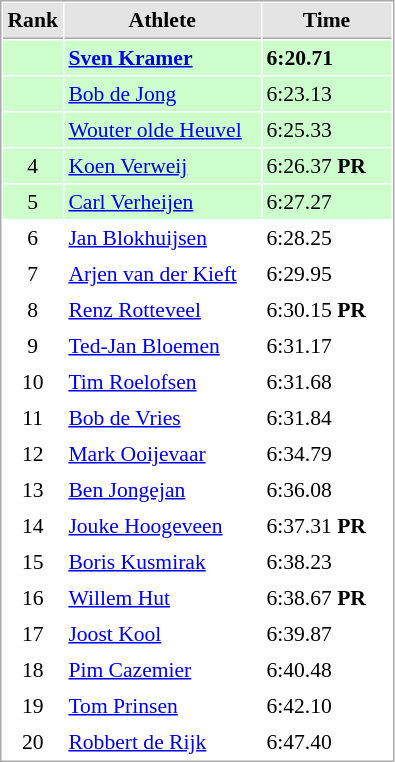<table cellspacing="1" cellpadding="3" style="border:1px solid #AAAAAA;font-size:90%">
<tr bgcolor="#E4E4E4">
<th style="border-bottom:1px solid #AAAAAA" width=15>Rank</th>
<th style="border-bottom:1px solid #AAAAAA" width=125>Athlete</th>
<th style="border-bottom:1px solid #AAAAAA" width=80>Time</th>
</tr>
<tr bgcolor=ccffcc>
<td align=center></td>
<td><strong><a href='#'>Sven Kramer</a></strong></td>
<td><strong>6:20.71</strong></td>
</tr>
<tr bgcolor=ccffcc>
<td align=center></td>
<td><a href='#'>Bob de Jong</a></td>
<td>6:23.13</td>
</tr>
<tr bgcolor=ccffcc>
<td align=center></td>
<td><a href='#'>Wouter olde Heuvel</a></td>
<td>6:25.33</td>
</tr>
<tr bgcolor=ccffcc>
<td align=center>4</td>
<td><a href='#'>Koen Verweij</a></td>
<td>6:26.37 <strong>PR</strong></td>
</tr>
<tr bgcolor=ccffcc>
<td align=center>5</td>
<td><a href='#'>Carl Verheijen</a></td>
<td>6:27.27</td>
</tr>
<tr>
<td align=center>6</td>
<td><a href='#'>Jan Blokhuijsen</a></td>
<td>6:28.25</td>
</tr>
<tr>
<td align=center>7</td>
<td><a href='#'>Arjen van der Kieft</a></td>
<td>6:29.95</td>
</tr>
<tr>
<td align=center>8</td>
<td><a href='#'>Renz Rotteveel</a></td>
<td>6:30.15 <strong>PR</strong></td>
</tr>
<tr>
<td align=center>9</td>
<td><a href='#'>Ted-Jan Bloemen</a></td>
<td>6:31.17</td>
</tr>
<tr>
<td align=center>10</td>
<td><a href='#'>Tim Roelofsen</a></td>
<td>6:31.68</td>
</tr>
<tr>
<td align=center>11</td>
<td><a href='#'>Bob de Vries</a></td>
<td>6:31.84</td>
</tr>
<tr>
<td align=center>12</td>
<td><a href='#'>Mark Ooijevaar</a></td>
<td>6:34.79</td>
</tr>
<tr>
<td align=center>13</td>
<td><a href='#'>Ben Jongejan</a></td>
<td>6:36.08</td>
</tr>
<tr>
<td align=center>14</td>
<td><a href='#'>Jouke Hoogeveen</a></td>
<td>6:37.31 <strong>PR</strong></td>
</tr>
<tr>
<td align=center>15</td>
<td><a href='#'>Boris Kusmirak</a></td>
<td>6:38.23</td>
</tr>
<tr>
<td align=center>16</td>
<td><a href='#'>Willem Hut</a></td>
<td>6:38.67 <strong>PR</strong></td>
</tr>
<tr>
<td align=center>17</td>
<td><a href='#'>Joost Kool</a></td>
<td>6:39.87</td>
</tr>
<tr>
<td align=center>18</td>
<td><a href='#'>Pim Cazemier</a></td>
<td>6:40.48</td>
</tr>
<tr>
<td align=center>19</td>
<td><a href='#'>Tom Prinsen</a></td>
<td>6:42.10</td>
</tr>
<tr>
<td align=center>20</td>
<td><a href='#'>Robbert de Rijk</a></td>
<td>6:47.40</td>
</tr>
</table>
